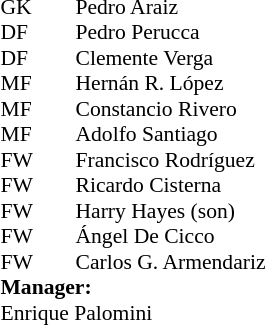<table cellspacing="0" cellpadding="0" style="font-size:90%; margin:0.2em auto;">
<tr>
<th width="25"></th>
<th width="25"></th>
</tr>
<tr>
<td>GK</td>
<td></td>
<td> Pedro Araiz</td>
</tr>
<tr>
<td>DF</td>
<td></td>
<td> Pedro Perucca</td>
</tr>
<tr>
<td>DF</td>
<td></td>
<td> Clemente Verga</td>
</tr>
<tr>
<td>MF</td>
<td></td>
<td> Hernán R. López</td>
</tr>
<tr>
<td>MF</td>
<td></td>
<td> Constancio Rivero</td>
</tr>
<tr>
<td>MF</td>
<td></td>
<td> Adolfo Santiago</td>
</tr>
<tr>
<td>FW</td>
<td></td>
<td> Francisco Rodríguez</td>
</tr>
<tr>
<td>FW</td>
<td></td>
<td> Ricardo Cisterna</td>
</tr>
<tr>
<td>FW</td>
<td></td>
<td> Harry Hayes (son)</td>
</tr>
<tr>
<td>FW</td>
<td></td>
<td> Ángel De Cicco</td>
</tr>
<tr>
<td>FW</td>
<td></td>
<td> Carlos G. Armendariz</td>
</tr>
<tr>
<td colspan=3><strong>Manager:</strong></td>
</tr>
<tr>
<td colspan=4> Enrique Palomini</td>
</tr>
</table>
